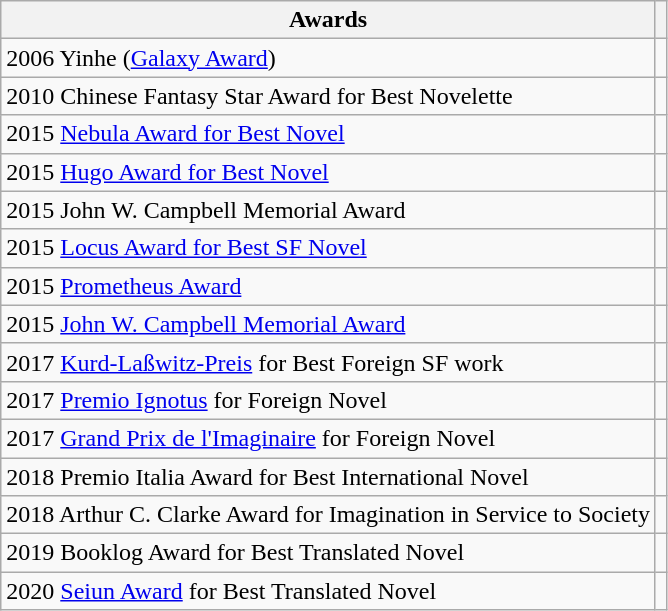<table class="wikitable">
<tr>
<th>Awards</th>
<th></th>
</tr>
<tr>
<td>2006 Yinhe (<a href='#'>Galaxy Award</a>)</td>
<td></td>
</tr>
<tr>
<td>2010 Chinese Fantasy Star Award for Best Novelette</td>
<td></td>
</tr>
<tr>
<td>2015 <a href='#'>Nebula Award for Best Novel</a></td>
<td></td>
</tr>
<tr>
<td>2015 <a href='#'>Hugo Award for Best Novel</a></td>
<td></td>
</tr>
<tr>
<td>2015 John W. Campbell Memorial Award</td>
<td></td>
</tr>
<tr>
<td>2015 <a href='#'>Locus Award for Best SF Novel</a></td>
<td></td>
</tr>
<tr>
<td>2015 <a href='#'>Prometheus Award</a></td>
<td></td>
</tr>
<tr>
<td>2015 <a href='#'>John W. Campbell Memorial Award</a></td>
<td></td>
</tr>
<tr>
<td>2017 <a href='#'>Kurd-Laßwitz-Preis</a> for Best Foreign SF work</td>
<td></td>
</tr>
<tr>
<td>2017 <a href='#'>Premio Ignotus</a> for Foreign Novel</td>
<td></td>
</tr>
<tr>
<td>2017 <a href='#'>Grand Prix de l'Imaginaire</a> for Foreign Novel</td>
<td></td>
</tr>
<tr>
<td>2018 Premio Italia Award for Best International Novel</td>
<td></td>
</tr>
<tr>
<td>2018 Arthur C. Clarke Award for Imagination in Service to Society</td>
<td></td>
</tr>
<tr>
<td>2019 Booklog Award for Best Translated Novel</td>
<td></td>
</tr>
<tr>
<td>2020 <a href='#'>Seiun Award</a> for Best Translated Novel</td>
<td></td>
</tr>
</table>
